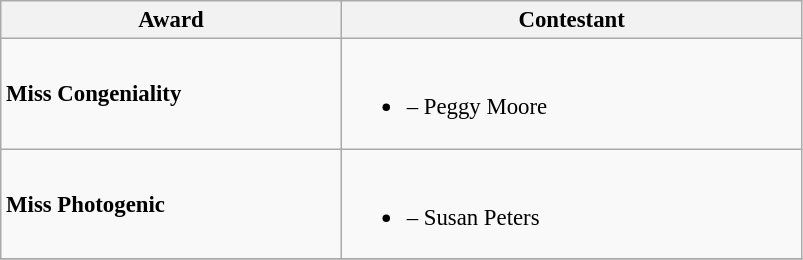<table class="wikitable sortable" style="font-size:95%;">
<tr>
<th width="220">Award</th>
<th width="300">Contestant</th>
</tr>
<tr>
<td><strong>Miss Congeniality</strong></td>
<td><br><ul><li><strong></strong> – Peggy Moore</li></ul></td>
</tr>
<tr>
<td><strong>Miss Photogenic</strong></td>
<td><br><ul><li><strong></strong> – Susan Peters</li></ul></td>
</tr>
<tr>
</tr>
</table>
